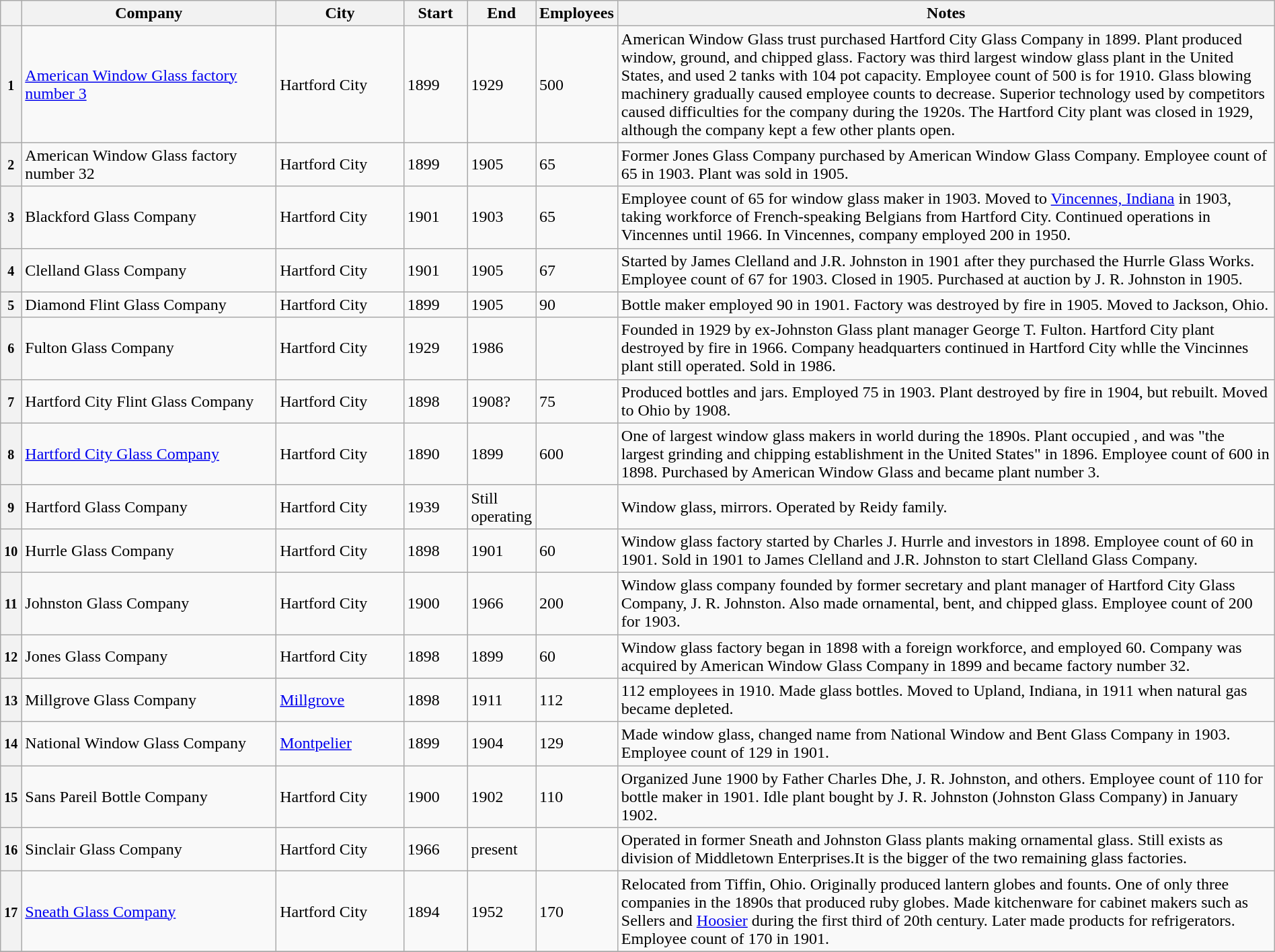<table class="wikitable sortable" style="width:100%">
<tr>
<th></th>
<th width = 20% ><strong>Company</strong></th>
<th width = 10% ><strong>City</strong></th>
<th width = 5% ><strong>Start</strong></th>
<th width = 5% ><strong>End</strong></th>
<th width = 5% data-sort-type="number" ><strong>Employees</strong></th>
<th class="unsortable" ><strong>Notes</strong></th>
</tr>
<tr ->
<th><small>1</small></th>
<td><a href='#'>American Window Glass factory number 3</a></td>
<td>Hartford City</td>
<td>1899</td>
<td>1929</td>
<td>500</td>
<td>American Window Glass trust purchased Hartford City Glass Company in 1899.  Plant produced window, ground, and chipped glass.  Factory was third largest window glass plant in the United States, and used 2 tanks with 104 pot capacity.  Employee count of 500 is for 1910.  Glass blowing machinery gradually caused employee counts to decrease.  Superior technology used by competitors caused difficulties for the company during the 1920s.  The Hartford City plant was closed in 1929, although the company kept a few other plants open.</td>
</tr>
<tr ->
<th><small>2</small></th>
<td>American Window Glass factory number 32</td>
<td>Hartford City</td>
<td>1899</td>
<td>1905</td>
<td>65</td>
<td>Former Jones Glass Company purchased by American Window Glass Company. Employee count of 65 in 1903.  Plant was sold in 1905.</td>
</tr>
<tr ->
<th><small>3</small></th>
<td>Blackford Glass Company</td>
<td>Hartford City</td>
<td>1901</td>
<td>1903</td>
<td>65</td>
<td>Employee count of 65 for window glass maker in 1903.  Moved to <a href='#'>Vincennes, Indiana</a> in 1903, taking workforce of French-speaking Belgians from Hartford City. Continued operations in Vincennes until 1966.    In Vincennes, company employed 200 in 1950.</td>
</tr>
<tr ->
<th><small>4</small></th>
<td>Clelland Glass Company</td>
<td>Hartford City</td>
<td>1901</td>
<td>1905</td>
<td>67</td>
<td>Started by James Clelland and J.R. Johnston in 1901 after they purchased the Hurrle Glass Works.  Employee count of 67 for 1903.  Closed in 1905.  Purchased at auction by J. R. Johnston in 1905.</td>
</tr>
<tr ->
<th><small>5</small></th>
<td>Diamond Flint Glass Company</td>
<td>Hartford City</td>
<td>1899</td>
<td>1905</td>
<td>90</td>
<td>Bottle maker employed 90 in 1901.  Factory was destroyed by fire in 1905.    Moved to Jackson, Ohio.</td>
</tr>
<tr ->
<th><small>6</small></th>
<td>Fulton Glass Company</td>
<td>Hartford City</td>
<td>1929</td>
<td>1986</td>
<td></td>
<td>Founded in 1929 by ex-Johnston Glass plant manager George T. Fulton.  Hartford City plant destroyed by fire in 1966.  Company headquarters continued in Hartford City whlle the Vincinnes plant still operated.  Sold in 1986.</td>
</tr>
<tr ->
<th><small>7</small></th>
<td>Hartford City Flint Glass Company</td>
<td>Hartford City</td>
<td>1898</td>
<td>1908?</td>
<td>75</td>
<td>Produced bottles and jars.  Employed 75 in 1903.  Plant destroyed by fire in 1904, but rebuilt.  Moved to Ohio by 1908.</td>
</tr>
<tr ->
<th><small>8</small></th>
<td><a href='#'>Hartford City Glass Company</a></td>
<td>Hartford City</td>
<td>1890</td>
<td>1899</td>
<td>600</td>
<td>One of largest window glass makers in world during the 1890s.  Plant occupied , and was "the largest grinding and chipping establishment in the United States" in 1896.  Employee count of 600 in 1898.  Purchased by American Window Glass and became plant number 3.</td>
</tr>
<tr ->
<th><small>9</small></th>
<td>Hartford Glass Company</td>
<td>Hartford City</td>
<td>1939</td>
<td>Still operating</td>
<td></td>
<td>Window glass, mirrors.  Operated by Reidy family.</td>
</tr>
<tr ->
<th><small>10</small></th>
<td>Hurrle Glass Company</td>
<td>Hartford City</td>
<td>1898</td>
<td>1901</td>
<td>60</td>
<td>Window glass factory started by Charles J. Hurrle and investors in 1898.  Employee count of 60 in 1901.  Sold in 1901 to James Clelland and J.R. Johnston to start Clelland Glass Company.</td>
</tr>
<tr ->
<th><small>11</small></th>
<td>Johnston Glass Company</td>
<td>Hartford City</td>
<td>1900</td>
<td>1966</td>
<td>200</td>
<td>Window glass company founded by former secretary and plant manager of Hartford City Glass Company, J. R. Johnston.  Also made ornamental, bent, and chipped glass.  Employee count of 200 for 1903.</td>
</tr>
<tr ->
<th><small>12</small></th>
<td>Jones Glass Company</td>
<td>Hartford City</td>
<td>1898</td>
<td>1899</td>
<td>60</td>
<td>Window glass factory began in 1898 with a foreign workforce,  and employed 60.  Company was acquired by American Window Glass Company in 1899 and became factory number 32.</td>
</tr>
<tr ->
<th><small>13</small></th>
<td>Millgrove Glass Company</td>
<td><a href='#'>Millgrove</a></td>
<td>1898</td>
<td>1911</td>
<td>112</td>
<td>112 employees in 1910.  Made glass bottles.  Moved to Upland, Indiana, in 1911 when natural gas became depleted.</td>
</tr>
<tr ->
<th><small>14</small></th>
<td>National Window Glass Company</td>
<td><a href='#'>Montpelier</a></td>
<td>1899</td>
<td>1904</td>
<td>129</td>
<td>Made window glass, changed name from National Window and Bent Glass Company in 1903.  Employee count of 129 in 1901.</td>
</tr>
<tr ->
<th><small>15</small></th>
<td>Sans Pareil Bottle Company</td>
<td>Hartford City</td>
<td>1900</td>
<td>1902</td>
<td>110</td>
<td>Organized June 1900 by Father Charles Dhe, J. R. Johnston, and others.  Employee count of 110 for bottle maker in 1901.  Idle plant bought by J. R. Johnston (Johnston Glass Company) in January 1902.</td>
</tr>
<tr ->
<th><small>16</small></th>
<td>Sinclair Glass Company</td>
<td>Hartford City</td>
<td>1966</td>
<td>present</td>
<td></td>
<td>Operated in former Sneath and Johnston Glass plants making ornamental glass.  Still exists as division of Middletown Enterprises.It is the bigger of the two remaining glass factories.</td>
</tr>
<tr ->
<th><small>17</small></th>
<td><a href='#'>Sneath Glass Company</a></td>
<td>Hartford City</td>
<td>1894</td>
<td>1952</td>
<td>170</td>
<td>Relocated from Tiffin, Ohio.  Originally produced lantern globes and founts.  One of only three companies in the 1890s that produced ruby globes.  Made kitchenware for cabinet makers such as Sellers and <a href='#'>Hoosier</a> during the first third of 20th century.  Later made products for refrigerators.  Employee count of 170 in 1901.</td>
</tr>
<tr ->
</tr>
</table>
